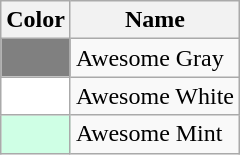<table class="wikitable">
<tr>
<th>Color</th>
<th>Name</th>
</tr>
<tr>
<td bgcolor="Gray"></td>
<td>Awesome Gray</td>
</tr>
<tr>
<td bgcolor="White"></td>
<td>Awesome White</td>
</tr>
<tr>
<td bgcolor="CFFFE5"></td>
<td>Awesome Mint</td>
</tr>
</table>
